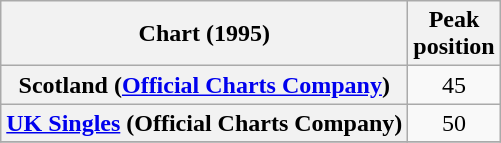<table class="wikitable sortable plainrowheaders">
<tr>
<th scope="col">Chart (1995)</th>
<th scope="col">Peak<br>position</th>
</tr>
<tr>
<th scope="row">Scotland (<a href='#'>Official Charts Company</a>)</th>
<td style="text-align:center;">45</td>
</tr>
<tr>
<th scope="row"><a href='#'>UK Singles</a> (Official Charts Company)</th>
<td style="text-align:center;">50</td>
</tr>
<tr>
</tr>
</table>
